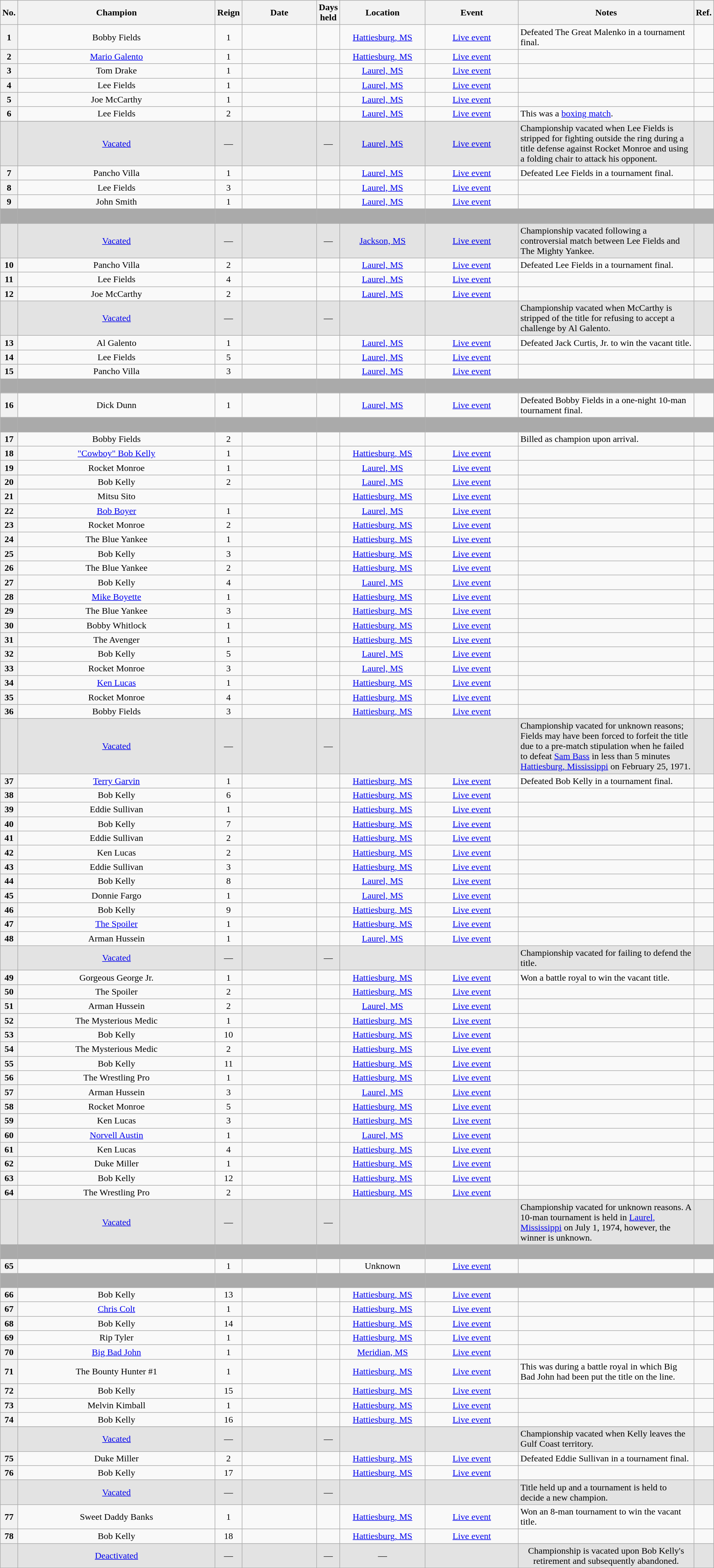<table class="wikitable sortable" style="text-align: center" width=100%>
<tr>
<th width=0 data-sort-type="number">No.</th>
<th width=32%>Champion</th>
<th width=0>Reign</th>
<th width=12%>Date</th>
<th width=0 data-sort-type="number">Days held</th>
<th width=13%>Location</th>
<th width=15%>Event</th>
<th width=60% class="unsortable">Notes</th>
<th width=0 class="unsortable">Ref.</th>
</tr>
<tr>
<th>1</th>
<td>Bobby Fields</td>
<td>1</td>
<td></td>
<td></td>
<td><a href='#'>Hattiesburg, MS</a></td>
<td><a href='#'>Live event</a></td>
<td align=left>Defeated The Great Malenko in a tournament final.</td>
<td></td>
</tr>
<tr>
<th>2</th>
<td><a href='#'>Mario Galento</a></td>
<td>1</td>
<td></td>
<td></td>
<td><a href='#'>Hattiesburg, MS</a></td>
<td><a href='#'>Live event</a></td>
<td align=left> </td>
<td></td>
</tr>
<tr>
<th>3</th>
<td>Tom Drake</td>
<td>1</td>
<td></td>
<td></td>
<td><a href='#'>Laurel, MS</a></td>
<td><a href='#'>Live event</a></td>
<td align=left> </td>
<td> </td>
</tr>
<tr>
<th>4</th>
<td>Lee Fields</td>
<td>1</td>
<td></td>
<td></td>
<td><a href='#'>Laurel, MS</a></td>
<td><a href='#'>Live event</a></td>
<td align=left> </td>
<td> </td>
</tr>
<tr>
<th>5</th>
<td>Joe McCarthy</td>
<td>1</td>
<td></td>
<td></td>
<td><a href='#'>Laurel, MS</a></td>
<td><a href='#'>Live event</a></td>
<td align=left> </td>
<td> </td>
</tr>
<tr>
<th>6</th>
<td>Lee Fields</td>
<td>2</td>
<td></td>
<td></td>
<td><a href='#'>Laurel, MS</a></td>
<td><a href='#'>Live event</a></td>
<td align=left>This was a <a href='#'>boxing match</a>.</td>
<td> </td>
</tr>
<tr>
</tr>
<tr style="background-color:#e3e3e3">
<td></td>
<td><a href='#'>Vacated</a></td>
<td>—</td>
<td></td>
<td>—</td>
<td><a href='#'>Laurel, MS</a></td>
<td><a href='#'>Live event</a></td>
<td align=left>Championship vacated when Lee Fields is stripped for fighting outside the ring during a title defense against Rocket Monroe and using a folding chair to attack his opponent.</td>
<td> </td>
</tr>
<tr>
<th>7</th>
<td>Pancho Villa</td>
<td>1</td>
<td></td>
<td></td>
<td><a href='#'>Laurel, MS</a></td>
<td><a href='#'>Live event</a></td>
<td align=left>Defeated Lee Fields in a tournament final.</td>
<td> </td>
</tr>
<tr>
<th>8</th>
<td>Lee Fields</td>
<td>3</td>
<td></td>
<td></td>
<td><a href='#'>Laurel, MS</a></td>
<td><a href='#'>Live event</a></td>
<td align=left> </td>
<td> </td>
</tr>
<tr>
<th>9</th>
<td>John Smith</td>
<td>1</td>
<td></td>
<td></td>
<td><a href='#'>Laurel, MS</a></td>
<td><a href='#'>Live event</a></td>
<td align=left> </td>
<td> </td>
</tr>
<tr>
<td style="background: #aaaaaa;"></td>
<td style="background: #aaaaaa;"> </td>
<td style="background: #aaaaaa;"> </td>
<td style="background: #aaaaaa;"> </td>
<td style="background: #aaaaaa;"> </td>
<td style="background: #aaaaaa;"> </td>
<td style="background: #aaaaaa;"> </td>
<td style="background: #aaaaaa;"> </td>
<td style="background: #aaaaaa;"> </td>
</tr>
<tr>
</tr>
<tr style="background-color:#e3e3e3">
<td></td>
<td><a href='#'>Vacated</a></td>
<td>—</td>
<td></td>
<td>—</td>
<td><a href='#'>Jackson, MS</a></td>
<td><a href='#'>Live event</a></td>
<td align=left>Championship vacated following a controversial match between Lee Fields and The Mighty Yankee.</td>
<td> </td>
</tr>
<tr>
<th>10</th>
<td>Pancho Villa</td>
<td>2</td>
<td></td>
<td></td>
<td><a href='#'>Laurel, MS</a></td>
<td><a href='#'>Live event</a></td>
<td align=left>Defeated Lee Fields in a tournament final.</td>
<td> </td>
</tr>
<tr>
<th>11</th>
<td>Lee Fields</td>
<td>4</td>
<td></td>
<td></td>
<td><a href='#'>Laurel, MS</a></td>
<td><a href='#'>Live event</a></td>
<td align=left> </td>
<td> </td>
</tr>
<tr>
<th>12</th>
<td>Joe McCarthy</td>
<td>2</td>
<td></td>
<td></td>
<td><a href='#'>Laurel, MS</a></td>
<td><a href='#'>Live event</a></td>
<td align=left> </td>
<td> </td>
</tr>
<tr style="background-color:#e3e3e3">
<td></td>
<td><a href='#'>Vacated</a></td>
<td>—</td>
<td></td>
<td>—</td>
<td></td>
<td></td>
<td align=left>Championship vacated when McCarthy is stripped of the title for refusing to accept a challenge by Al Galento.</td>
<td> </td>
</tr>
<tr>
<th>13</th>
<td>Al Galento</td>
<td>1</td>
<td></td>
<td></td>
<td><a href='#'>Laurel, MS</a></td>
<td><a href='#'>Live event</a></td>
<td align=left>Defeated Jack Curtis, Jr. to win the vacant title.</td>
<td> </td>
</tr>
<tr>
<th>14</th>
<td>Lee Fields</td>
<td>5</td>
<td></td>
<td></td>
<td><a href='#'>Laurel, MS</a></td>
<td><a href='#'>Live event</a></td>
<td align=left> </td>
<td> </td>
</tr>
<tr>
<th>15</th>
<td>Pancho Villa</td>
<td>3</td>
<td></td>
<td></td>
<td><a href='#'>Laurel, MS</a></td>
<td><a href='#'>Live event</a></td>
<td align=left> </td>
<td> </td>
</tr>
<tr>
<td style="background: #aaaaaa;"></td>
<td style="background: #aaaaaa;"> </td>
<td style="background: #aaaaaa;"> </td>
<td style="background: #aaaaaa;"> </td>
<td style="background: #aaaaaa;"> </td>
<td style="background: #aaaaaa;"> </td>
<td style="background: #aaaaaa;"> </td>
<td style="background: #aaaaaa;"> </td>
<td style="background: #aaaaaa;"> </td>
</tr>
<tr>
<th>16</th>
<td>Dick Dunn</td>
<td>1</td>
<td></td>
<td></td>
<td><a href='#'>Laurel, MS</a></td>
<td><a href='#'>Live event</a></td>
<td align=left>Defeated Bobby Fields in a one-night 10-man tournament final.</td>
<td> </td>
</tr>
<tr>
<td style="background: #aaaaaa;"></td>
<td style="background: #aaaaaa;"> </td>
<td style="background: #aaaaaa;"> </td>
<td style="background: #aaaaaa;"> </td>
<td style="background: #aaaaaa;"> </td>
<td style="background: #aaaaaa;"> </td>
<td style="background: #aaaaaa;"> </td>
<td style="background: #aaaaaa;"> </td>
<td style="background: #aaaaaa;"> </td>
</tr>
<tr>
<th>17</th>
<td>Bobby Fields</td>
<td>2</td>
<td></td>
<td></td>
<td></td>
<td></td>
<td align=left>Billed as champion upon arrival.</td>
<td></td>
</tr>
<tr>
<th>18</th>
<td><a href='#'>"Cowboy" Bob Kelly</a></td>
<td>1</td>
<td></td>
<td></td>
<td><a href='#'>Hattiesburg, MS</a></td>
<td><a href='#'>Live event</a></td>
<td align=left> </td>
<td> </td>
</tr>
<tr>
<th>19</th>
<td>Rocket Monroe</td>
<td>1</td>
<td></td>
<td></td>
<td><a href='#'>Laurel, MS</a></td>
<td><a href='#'>Live event</a></td>
<td align=left> </td>
<td> </td>
</tr>
<tr>
<th>20</th>
<td>Bob Kelly</td>
<td>2</td>
<td></td>
<td></td>
<td><a href='#'>Laurel, MS</a></td>
<td><a href='#'>Live event</a></td>
<td align=left> </td>
<td> </td>
</tr>
<tr>
<th>21</th>
<td>Mitsu Sito</td>
<td></td>
<td></td>
<td></td>
<td><a href='#'>Hattiesburg, MS</a></td>
<td><a href='#'>Live event</a></td>
<td align=left> </td>
<td></td>
</tr>
<tr>
<th>22</th>
<td><a href='#'>Bob Boyer</a></td>
<td>1</td>
<td></td>
<td></td>
<td><a href='#'>Laurel, MS</a></td>
<td><a href='#'>Live event</a></td>
<td align=left> </td>
<td></td>
</tr>
<tr>
<th>23</th>
<td>Rocket Monroe</td>
<td>2</td>
<td></td>
<td></td>
<td><a href='#'>Hattiesburg, MS</a></td>
<td><a href='#'>Live event</a></td>
<td align=left> </td>
<td> </td>
</tr>
<tr>
<th>24</th>
<td>The Blue Yankee</td>
<td>1</td>
<td></td>
<td></td>
<td><a href='#'>Hattiesburg, MS</a></td>
<td><a href='#'>Live event</a></td>
<td align=left> </td>
<td></td>
</tr>
<tr>
<th>25</th>
<td>Bob Kelly</td>
<td>3</td>
<td></td>
<td></td>
<td><a href='#'>Hattiesburg, MS</a></td>
<td><a href='#'>Live event</a></td>
<td align=left> </td>
<td> </td>
</tr>
<tr>
<th>26</th>
<td>The Blue Yankee</td>
<td>2</td>
<td></td>
<td></td>
<td><a href='#'>Hattiesburg, MS</a></td>
<td><a href='#'>Live event</a></td>
<td align=left> </td>
<td></td>
</tr>
<tr>
<th>27</th>
<td>Bob Kelly</td>
<td>4</td>
<td></td>
<td></td>
<td><a href='#'>Laurel, MS</a></td>
<td><a href='#'>Live event</a></td>
<td align=left> </td>
<td> </td>
</tr>
<tr>
<th>28</th>
<td><a href='#'>Mike Boyette</a></td>
<td>1</td>
<td></td>
<td></td>
<td><a href='#'>Hattiesburg, MS</a></td>
<td><a href='#'>Live event</a></td>
<td align=left> </td>
<td></td>
</tr>
<tr>
<th>29</th>
<td>The Blue Yankee</td>
<td>3</td>
<td></td>
<td></td>
<td><a href='#'>Hattiesburg, MS</a></td>
<td><a href='#'>Live event</a></td>
<td align=left> </td>
<td></td>
</tr>
<tr>
<th>30</th>
<td>Bobby Whitlock</td>
<td>1</td>
<td></td>
<td></td>
<td><a href='#'>Hattiesburg, MS</a></td>
<td><a href='#'>Live event</a></td>
<td align=left> </td>
<td> </td>
</tr>
<tr>
<th>31</th>
<td>The Avenger</td>
<td>1</td>
<td></td>
<td></td>
<td><a href='#'>Hattiesburg, MS</a></td>
<td><a href='#'>Live event</a></td>
<td align=left> </td>
<td> </td>
</tr>
<tr>
<th>32</th>
<td>Bob Kelly</td>
<td>5</td>
<td></td>
<td></td>
<td><a href='#'>Laurel, MS</a></td>
<td><a href='#'>Live event</a></td>
<td align=left> </td>
<td> </td>
</tr>
<tr>
<th>33</th>
<td>Rocket Monroe</td>
<td>3</td>
<td></td>
<td></td>
<td><a href='#'>Laurel, MS</a></td>
<td><a href='#'>Live event</a></td>
<td align=left> </td>
<td> </td>
</tr>
<tr>
<th>34</th>
<td><a href='#'>Ken Lucas</a></td>
<td>1</td>
<td></td>
<td></td>
<td><a href='#'>Hattiesburg, MS</a></td>
<td><a href='#'>Live event</a></td>
<td align=left> </td>
<td></td>
</tr>
<tr>
<th>35</th>
<td>Rocket Monroe</td>
<td>4</td>
<td></td>
<td></td>
<td><a href='#'>Hattiesburg, MS</a></td>
<td><a href='#'>Live event</a></td>
<td align=left> </td>
<td> </td>
</tr>
<tr>
<th>36</th>
<td>Bobby Fields</td>
<td>3</td>
<td></td>
<td></td>
<td><a href='#'>Hattiesburg, MS</a></td>
<td><a href='#'>Live event</a></td>
<td align=left> </td>
<td></td>
</tr>
<tr>
</tr>
<tr style="background-color:#e3e3e3">
<td></td>
<td><a href='#'>Vacated</a></td>
<td>—</td>
<td></td>
<td>—</td>
<td></td>
<td></td>
<td align=left>Championship vacated for unknown reasons; Fields may have been forced to forfeit the title due to a pre-match stipulation when he failed to defeat <a href='#'>Sam Bass</a> in less than 5 minutes <a href='#'>Hattiesburg, Mississippi</a> on February 25, 1971.</td>
<td> </td>
</tr>
<tr>
<th>37</th>
<td><a href='#'>Terry Garvin</a></td>
<td>1</td>
<td></td>
<td></td>
<td><a href='#'>Hattiesburg, MS</a></td>
<td><a href='#'>Live event</a></td>
<td align=left>Defeated Bob Kelly in a tournament final.</td>
<td> </td>
</tr>
<tr>
<th>38</th>
<td>Bob Kelly</td>
<td>6</td>
<td></td>
<td></td>
<td><a href='#'>Hattiesburg, MS</a></td>
<td><a href='#'>Live event</a></td>
<td align=left> </td>
<td> </td>
</tr>
<tr>
<th>39</th>
<td>Eddie Sullivan</td>
<td>1</td>
<td></td>
<td></td>
<td><a href='#'>Hattiesburg, MS</a></td>
<td><a href='#'>Live event</a></td>
<td align=left> </td>
<td></td>
</tr>
<tr>
<th>40</th>
<td>Bob Kelly</td>
<td>7</td>
<td></td>
<td></td>
<td><a href='#'>Hattiesburg, MS</a></td>
<td><a href='#'>Live event</a></td>
<td align=left> </td>
<td> </td>
</tr>
<tr>
<th>41</th>
<td>Eddie Sullivan</td>
<td>2</td>
<td></td>
<td></td>
<td><a href='#'>Hattiesburg, MS</a></td>
<td><a href='#'>Live event</a></td>
<td align=left> </td>
<td></td>
</tr>
<tr>
<th>42</th>
<td>Ken Lucas</td>
<td>2</td>
<td></td>
<td></td>
<td><a href='#'>Hattiesburg, MS</a></td>
<td><a href='#'>Live event</a></td>
<td align=left> </td>
<td></td>
</tr>
<tr>
<th>43</th>
<td>Eddie Sullivan</td>
<td>3</td>
<td></td>
<td></td>
<td><a href='#'>Hattiesburg, MS</a></td>
<td><a href='#'>Live event</a></td>
<td align=left> </td>
<td></td>
</tr>
<tr>
<th>44</th>
<td>Bob Kelly</td>
<td>8</td>
<td></td>
<td></td>
<td><a href='#'>Laurel, MS</a></td>
<td><a href='#'>Live event</a></td>
<td align=left> </td>
<td></td>
</tr>
<tr>
<th>45</th>
<td>Donnie Fargo</td>
<td>1</td>
<td></td>
<td></td>
<td><a href='#'>Laurel, MS</a></td>
<td><a href='#'>Live event</a></td>
<td align=left> </td>
<td></td>
</tr>
<tr>
<th>46</th>
<td>Bob Kelly</td>
<td>9</td>
<td></td>
<td></td>
<td><a href='#'>Hattiesburg, MS</a></td>
<td><a href='#'>Live event</a></td>
<td align=left> </td>
<td></td>
</tr>
<tr>
<th>47</th>
<td><a href='#'>The Spoiler</a></td>
<td>1</td>
<td></td>
<td></td>
<td><a href='#'>Hattiesburg, MS</a></td>
<td><a href='#'>Live event</a></td>
<td align=left> </td>
<td> </td>
</tr>
<tr>
<th>48</th>
<td>Arman Hussein</td>
<td>1</td>
<td></td>
<td></td>
<td><a href='#'>Laurel, MS</a></td>
<td><a href='#'>Live event</a></td>
<td align=left> </td>
<td></td>
</tr>
<tr style="background-color:#e3e3e3">
<td></td>
<td><a href='#'>Vacated</a></td>
<td>—</td>
<td></td>
<td>—</td>
<td></td>
<td></td>
<td align=left>Championship vacated for failing to defend the title.</td>
<td> </td>
</tr>
<tr>
<th>49</th>
<td>Gorgeous George Jr.</td>
<td>1</td>
<td></td>
<td></td>
<td><a href='#'>Hattiesburg, MS</a></td>
<td><a href='#'>Live event</a></td>
<td align=left>Won a battle royal to win the vacant title.</td>
<td></td>
</tr>
<tr>
<th>50</th>
<td>The Spoiler</td>
<td>2</td>
<td></td>
<td></td>
<td><a href='#'>Hattiesburg, MS</a></td>
<td><a href='#'>Live event</a></td>
<td align=left> </td>
<td> </td>
</tr>
<tr>
<th>51</th>
<td>Arman Hussein</td>
<td>2</td>
<td></td>
<td></td>
<td><a href='#'>Laurel, MS</a></td>
<td><a href='#'>Live event</a></td>
<td align=left> </td>
<td></td>
</tr>
<tr>
<th>52</th>
<td>The Mysterious Medic</td>
<td>1</td>
<td></td>
<td></td>
<td><a href='#'>Hattiesburg, MS</a></td>
<td><a href='#'>Live event</a></td>
<td align=left> </td>
<td> </td>
</tr>
<tr>
<th>53</th>
<td>Bob Kelly</td>
<td>10</td>
<td></td>
<td></td>
<td><a href='#'>Hattiesburg, MS</a></td>
<td><a href='#'>Live event</a></td>
<td align=left> </td>
<td> </td>
</tr>
<tr>
<th>54</th>
<td>The Mysterious Medic</td>
<td>2</td>
<td></td>
<td></td>
<td><a href='#'>Hattiesburg, MS</a></td>
<td><a href='#'>Live event</a></td>
<td align=left> </td>
<td></td>
</tr>
<tr>
<th>55</th>
<td>Bob Kelly</td>
<td>11</td>
<td></td>
<td></td>
<td><a href='#'>Hattiesburg, MS</a></td>
<td><a href='#'>Live event</a></td>
<td align=left> </td>
<td></td>
</tr>
<tr>
<th>56</th>
<td>The Wrestling Pro</td>
<td>1</td>
<td></td>
<td></td>
<td><a href='#'>Hattiesburg, MS</a></td>
<td><a href='#'>Live event</a></td>
<td align=left> </td>
<td></td>
</tr>
<tr>
<th>57</th>
<td>Arman Hussein</td>
<td>3</td>
<td></td>
<td></td>
<td><a href='#'>Laurel, MS</a></td>
<td><a href='#'>Live event</a></td>
<td align=left> </td>
<td></td>
</tr>
<tr>
<th>58</th>
<td>Rocket Monroe</td>
<td>5</td>
<td></td>
<td></td>
<td><a href='#'>Hattiesburg, MS</a></td>
<td><a href='#'>Live event</a></td>
<td align=left> </td>
<td> </td>
</tr>
<tr>
<th>59</th>
<td>Ken Lucas</td>
<td>3</td>
<td></td>
<td></td>
<td><a href='#'>Hattiesburg, MS</a></td>
<td><a href='#'>Live event</a></td>
<td align=left> </td>
<td></td>
</tr>
<tr>
<th>60</th>
<td><a href='#'>Norvell Austin</a></td>
<td>1</td>
<td></td>
<td></td>
<td><a href='#'>Laurel, MS</a></td>
<td><a href='#'>Live event</a></td>
<td align=left> </td>
<td></td>
</tr>
<tr>
<th>61</th>
<td>Ken Lucas</td>
<td>4</td>
<td></td>
<td></td>
<td><a href='#'>Hattiesburg, MS</a></td>
<td><a href='#'>Live event</a></td>
<td align=left> </td>
<td></td>
</tr>
<tr>
<th>62</th>
<td>Duke Miller</td>
<td>1</td>
<td></td>
<td></td>
<td><a href='#'>Hattiesburg, MS</a></td>
<td><a href='#'>Live event</a></td>
<td align=left> </td>
<td></td>
</tr>
<tr>
<th>63</th>
<td>Bob Kelly</td>
<td>12</td>
<td></td>
<td></td>
<td><a href='#'>Hattiesburg, MS</a></td>
<td><a href='#'>Live event</a></td>
<td align=left> </td>
<td></td>
</tr>
<tr>
<th>64</th>
<td>The Wrestling Pro</td>
<td>2</td>
<td></td>
<td></td>
<td><a href='#'>Hattiesburg, MS</a></td>
<td><a href='#'>Live event</a></td>
<td align=left> </td>
<td></td>
</tr>
<tr style="background-color:#e3e3e3">
<td></td>
<td><a href='#'>Vacated</a></td>
<td>—</td>
<td></td>
<td>—</td>
<td></td>
<td></td>
<td align=left>Championship vacated for unknown reasons. A 10-man tournament is held in <a href='#'>Laurel, Mississippi</a> on July 1, 1974, however, the winner is unknown.</td>
<td> </td>
</tr>
<tr>
<td style="background: #aaaaaa;"></td>
<td style="background: #aaaaaa;"> </td>
<td style="background: #aaaaaa;"> </td>
<td style="background: #aaaaaa;"> </td>
<td style="background: #aaaaaa;"> </td>
<td style="background: #aaaaaa;"> </td>
<td style="background: #aaaaaa;"> </td>
<td style="background: #aaaaaa;"> </td>
<td style="background: #aaaaaa;"> </td>
</tr>
<tr>
<th>65</th>
<td></td>
<td>1</td>
<td></td>
<td></td>
<td>Unknown</td>
<td><a href='#'>Live event</a></td>
<td align=left> </td>
<td> </td>
</tr>
<tr>
<td style="background: #aaaaaa;"></td>
<td style="background: #aaaaaa;"> </td>
<td style="background: #aaaaaa;"> </td>
<td style="background: #aaaaaa;"> </td>
<td style="background: #aaaaaa;"> </td>
<td style="background: #aaaaaa;"> </td>
<td style="background: #aaaaaa;"> </td>
<td style="background: #aaaaaa;"> </td>
<td style="background: #aaaaaa;"> </td>
</tr>
<tr>
<th>66</th>
<td>Bob Kelly</td>
<td>13</td>
<td></td>
<td></td>
<td><a href='#'>Hattiesburg, MS</a></td>
<td><a href='#'>Live event</a></td>
<td align=left> </td>
<td> </td>
</tr>
<tr>
<th>67</th>
<td><a href='#'>Chris Colt</a></td>
<td>1</td>
<td></td>
<td></td>
<td><a href='#'>Hattiesburg, MS</a></td>
<td><a href='#'>Live event</a></td>
<td align=left> </td>
<td></td>
</tr>
<tr>
<th>68</th>
<td>Bob Kelly</td>
<td>14</td>
<td></td>
<td></td>
<td><a href='#'>Hattiesburg, MS</a></td>
<td><a href='#'>Live event</a></td>
<td align=left> </td>
<td> </td>
</tr>
<tr>
<th>69</th>
<td>Rip Tyler</td>
<td>1</td>
<td></td>
<td></td>
<td><a href='#'>Hattiesburg, MS</a></td>
<td><a href='#'>Live event</a></td>
<td align=left> </td>
<td></td>
</tr>
<tr>
<th>70</th>
<td><a href='#'>Big Bad John</a></td>
<td>1</td>
<td></td>
<td></td>
<td><a href='#'>Meridian, MS</a></td>
<td><a href='#'>Live event</a></td>
<td align=left> </td>
<td></td>
</tr>
<tr>
<th>71</th>
<td>The Bounty Hunter #1</td>
<td>1</td>
<td></td>
<td></td>
<td><a href='#'>Hattiesburg, MS</a></td>
<td><a href='#'>Live event</a></td>
<td align=left>This was during a battle royal in which Big Bad John had been put the title on the line.</td>
<td> </td>
</tr>
<tr>
<th>72</th>
<td>Bob Kelly</td>
<td>15</td>
<td></td>
<td></td>
<td><a href='#'>Hattiesburg, MS</a></td>
<td><a href='#'>Live event</a></td>
<td align=left> </td>
<td> </td>
</tr>
<tr>
<th>73</th>
<td>Melvin Kimball</td>
<td>1</td>
<td></td>
<td></td>
<td><a href='#'>Hattiesburg, MS</a></td>
<td><a href='#'>Live event</a></td>
<td align=left> </td>
<td> </td>
</tr>
<tr>
<th>74</th>
<td>Bob Kelly</td>
<td>16</td>
<td></td>
<td></td>
<td><a href='#'>Hattiesburg, MS</a></td>
<td><a href='#'>Live event</a></td>
<td align=left> </td>
<td> </td>
</tr>
<tr>
</tr>
<tr style="background-color:#e3e3e3">
<td></td>
<td><a href='#'>Vacated</a></td>
<td>—</td>
<td></td>
<td>—</td>
<td></td>
<td></td>
<td align=left>Championship vacated when Kelly leaves the Gulf Coast territory.</td>
<td></td>
</tr>
<tr>
<th>75</th>
<td>Duke Miller</td>
<td>2</td>
<td></td>
<td></td>
<td><a href='#'>Hattiesburg, MS</a></td>
<td><a href='#'>Live event</a></td>
<td align=left>Defeated Eddie Sullivan in a tournament final.</td>
<td></td>
</tr>
<tr>
<th>76</th>
<td>Bob Kelly</td>
<td>17</td>
<td></td>
<td></td>
<td><a href='#'>Hattiesburg, MS</a></td>
<td><a href='#'>Live event</a></td>
<td align=left> </td>
<td></td>
</tr>
<tr style="background-color:#e3e3e3">
<td></td>
<td><a href='#'>Vacated</a></td>
<td>—</td>
<td></td>
<td>—</td>
<td></td>
<td></td>
<td align=left>Title held up and a tournament is held to decide a new champion.</td>
<td> </td>
</tr>
<tr>
<th>77</th>
<td>Sweet Daddy Banks</td>
<td>1</td>
<td></td>
<td></td>
<td><a href='#'>Hattiesburg, MS</a></td>
<td><a href='#'>Live event</a></td>
<td align=left>Won an 8-man tournament to win the vacant title.</td>
<td> </td>
</tr>
<tr>
<th>78</th>
<td>Bob Kelly</td>
<td>18</td>
<td></td>
<td></td>
<td><a href='#'>Hattiesburg, MS</a></td>
<td><a href='#'>Live event</a></td>
<td align=left> </td>
<td></td>
</tr>
<tr style="background-color:#e3e3e3">
<td></td>
<td><a href='#'>Deactivated</a></td>
<td>—</td>
<td></td>
<td>—</td>
<td>—</td>
<td></td>
<td>Championship is vacated upon Bob Kelly's retirement and subsequently abandoned.</td>
<td></td>
</tr>
</table>
